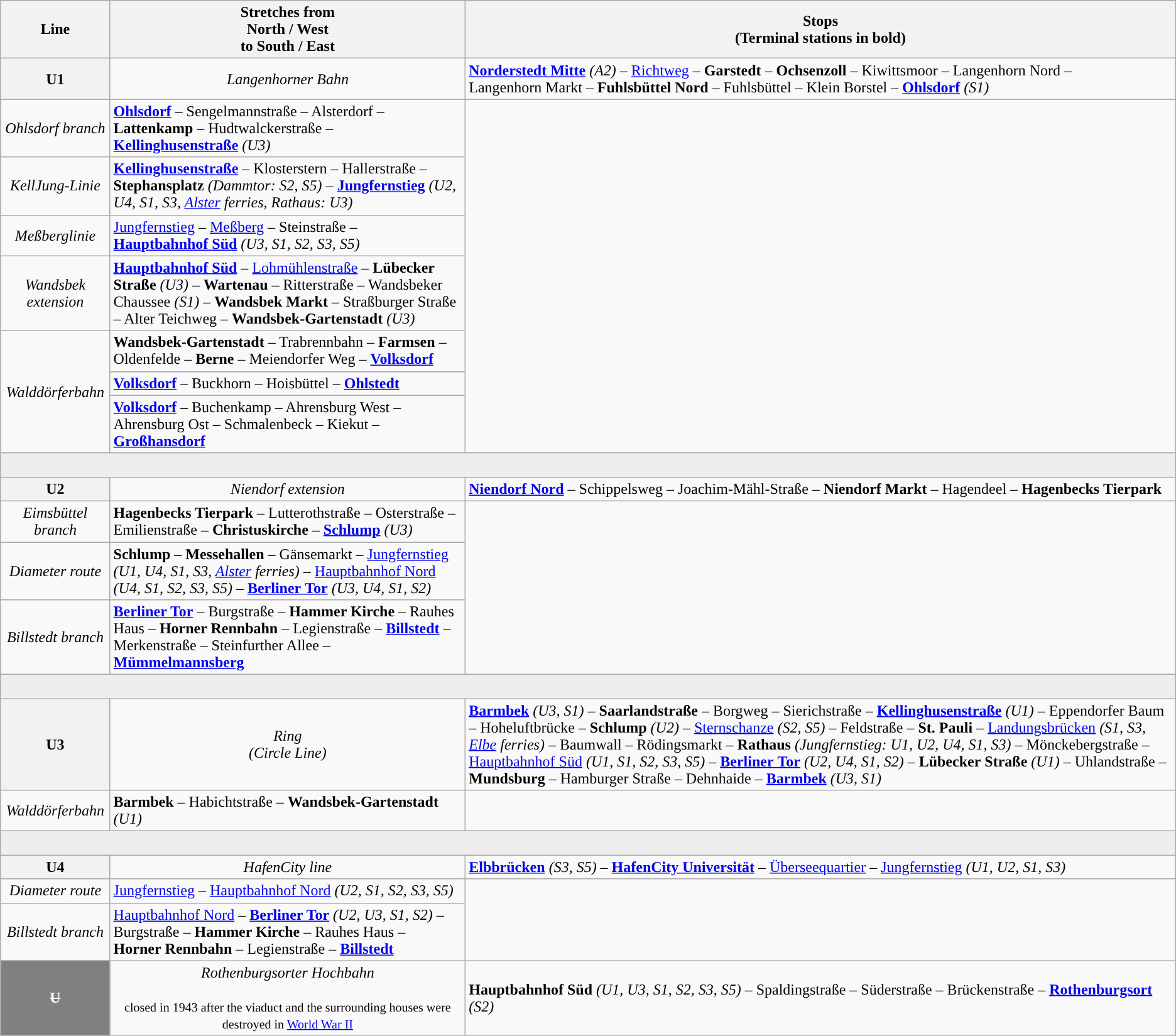<table class="wikitable" cols="3" cellspacing="0">
<tr>
<th bgcolor="#EEEEEE">Line</th>
<th bgcolor="#EEEEEE">Stretches from <br> North / West<br> to South / East</th>
<th bgcolor="#EEEEEE">Stops <br>(Terminal stations in bold)</th>
</tr>
<tr>
<th style="background-color:#">U1</th>
<td align="center"><em>Langenhorner Bahn</em></td>
<td><strong><a href='#'>Norderstedt Mitte</a></strong> <em>(A2)</em> – <a href='#'>Richtweg</a> – <strong>Garstedt</strong> – <strong>Ochsenzoll</strong> – Kiwittsmoor – Langenhorn Nord – Langenhorn Markt – <strong>Fuhlsbüttel Nord</strong> – Fuhlsbüttel – Klein Borstel – <strong><a href='#'>Ohlsdorf</a></strong> <em>(S1)</em></td>
</tr>
<tr>
<td align="center"><em>Ohlsdorf branch</em></td>
<td><strong><a href='#'>Ohlsdorf</a></strong> – Sengelmannstraße – Alsterdorf – <strong>Lattenkamp</strong> – Hudtwalckerstraße – <strong><a href='#'>Kellinghusenstraße</a></strong> <em>(U3)</em></td>
</tr>
<tr>
<td align="center"><em>KellJung-Linie</em></td>
<td><strong><a href='#'>Kellinghusenstraße</a></strong> – Klosterstern – Hallerstraße – <strong>Stephansplatz</strong> <em>(Dammtor: S2, S5)</em> – <strong><a href='#'>Jungfernstieg</a></strong> <em>(U2, U4, S1, S3, <a href='#'>Alster</a> ferries, Rathaus: U3)</em></td>
</tr>
<tr>
<td align="center"><em>Meßberglinie</em></td>
<td><a href='#'>Jungfernstieg</a> – <a href='#'>Meßberg</a> – Steinstraße – <strong><a href='#'>Hauptbahnhof Süd</a></strong> <em>(U3, S1, S2, S3, S5)</em></td>
</tr>
<tr>
<td align="center"><em>Wandsbek extension</em></td>
<td><strong><a href='#'>Hauptbahnhof Süd</a></strong> – <a href='#'>Lohmühlenstraße</a> – <strong>Lübecker Straße</strong> <em>(U3)</em> – <strong>Wartenau</strong> – Ritterstraße – Wandsbeker Chaussee <em>(S1)</em> – <strong>Wandsbek Markt</strong> – Straßburger Straße – Alter Teichweg – <strong>Wandsbek-Gartenstadt</strong> <em>(U3)</em></td>
</tr>
<tr>
<td align="center" rowspan="3"><em>Walddörferbahn</em></td>
<td><strong>Wandsbek-Gartenstadt</strong> – Trabrennbahn – <strong>Farmsen</strong> – Oldenfelde – <strong>Berne</strong> – Meiendorfer Weg – <strong><a href='#'>Volksdorf</a></strong></td>
</tr>
<tr>
<td><strong><a href='#'>Volksdorf</a></strong> – Buckhorn – Hoisbüttel – <strong><a href='#'>Ohlstedt</a></strong></td>
</tr>
<tr>
<td><strong><a href='#'>Volksdorf</a></strong> – Buchenkamp – Ahrensburg West – Ahrensburg Ost – Schmalenbeck – Kiekut – <strong><a href='#'>Großhansdorf</a></strong></td>
</tr>
<tr>
<td colspan="3" bgcolor="#EEEEEE" align="center" style="color:white"> </td>
</tr>
<tr>
<th style="background-color:#">U2</th>
<td align="center"><em>Niendorf extension</em></td>
<td><strong><a href='#'>Niendorf Nord</a></strong> – Schippelsweg – Joachim-Mähl-Straße – <strong>Niendorf Markt</strong> – Hagendeel – <strong>Hagenbecks Tierpark</strong></td>
</tr>
<tr>
<td align="center"><em>Eimsbüttel branch</em></td>
<td><strong>Hagenbecks Tierpark</strong> – Lutterothstraße – Osterstraße – Emilienstraße – <strong>Christuskirche</strong> – <strong><a href='#'>Schlump</a></strong> <em>(U3)</em></td>
</tr>
<tr>
<td align="center"><em>Diameter route</em></td>
<td><strong>Schlump</strong> – <strong>Messehallen</strong> – Gänsemarkt – <a href='#'>Jungfernstieg</a> <em>(U1, U4, S1, S3, <a href='#'>Alster</a> ferries)</em> – <a href='#'>Hauptbahnhof Nord</a> <em>(U4, S1, S2, S3, S5)</em> – <strong><a href='#'>Berliner Tor</a></strong> <em>(U3, U4, S1, S2)</em></td>
</tr>
<tr>
<td align="center"><em>Billstedt branch</em></td>
<td><strong><a href='#'>Berliner Tor</a></strong> – Burgstraße – <strong>Hammer Kirche</strong> – Rauhes Haus – <strong>Horner Rennbahn</strong> – Legienstraße – <strong><a href='#'>Billstedt</a></strong> – Merkenstraße – Steinfurther Allee – <strong><a href='#'>Mümmelmannsberg</a></strong></td>
</tr>
<tr>
<td colspan="3" bgcolor="#EEEEEE" align="center" style="color:white"> </td>
</tr>
<tr>
<th style="background-color:#">U3</th>
<td align="center"><em>Ring <br>(Circle Line)</em></td>
<td><strong><a href='#'>Barmbek</a></strong> <em>(U3, S1)</em> – <strong>Saarlandstraße</strong> – Borgweg – Sierichstraße – <strong><a href='#'>Kellinghusenstraße</a></strong> <em>(U1)</em> – Eppendorfer Baum – Hoheluftbrücke – <strong>Schlump</strong> <em>(U2)</em> – <a href='#'>Sternschanze</a> <em>(S2, S5)</em> – Feldstraße – <strong>St. Pauli</strong> – <a href='#'>Landungsbrücken</a> <em>(S1, S3, <a href='#'>Elbe</a> ferries)</em> – Baumwall – Rödingsmarkt – <strong>Rathaus</strong> <em>(Jungfernstieg: U1, U2, U4, S1, S3)</em> – Mönckebergstraße – <a href='#'>Hauptbahnhof Süd</a> <em>(U1, S1, S2, S3, S5)</em> – <strong><a href='#'>Berliner Tor</a></strong> <em>(U2, U4, S1, S2)</em> – <strong>Lübecker Straße</strong> <em>(U1)</em> – Uhlandstraße – <strong>Mundsburg</strong> – Hamburger Straße – Dehnhaide – <strong><a href='#'>Barmbek</a></strong> <em>(U3, S1)</em></td>
</tr>
<tr>
<td align="center"><em>Walddörferbahn</em></td>
<td><strong>Barmbek</strong> – Habichtstraße – <strong>Wandsbek-Gartenstadt</strong> <em>(U1)</em></td>
</tr>
<tr>
<td colspan="3" bgcolor="#EEEEEE" align="center" style="color:white"> </td>
</tr>
<tr>
<th style="background-color:#">U4</th>
<td align="center"><em>HafenCity line</em></td>
<td><strong><a href='#'>Elbbrücken</a></strong> <em>(S3, S5)</em> – <strong><a href='#'>HafenCity Universität</a></strong> – <a href='#'>Überseequartier</a> – <a href='#'>Jungfernstieg</a> <em>(U1, U2, S1, S3)</em></td>
</tr>
<tr>
<td align="center"><em>Diameter route</em></td>
<td><a href='#'>Jungfernstieg</a> – <a href='#'>Hauptbahnhof Nord</a> <em>(U2, S1, S2, S3, S5)</em></td>
</tr>
<tr>
<td align="center"><em>Billstedt branch</em></td>
<td><a href='#'>Hauptbahnhof Nord</a> – <strong><a href='#'>Berliner Tor</a></strong> <em>(U2, U3, S1, S2)</em> – Burgstraße – <strong>Hammer Kirche</strong> – Rauhes Haus – <strong>Horner Rennbahn</strong> – Legienstraße – <strong><a href='#'>Billstedt</a></strong></td>
</tr>
<tr>
<th style="background-color:grey;text-align:center;font-weight:bold;color:white;" rowspan="1"><s>U</s></th>
<td align="center"><em>Rothenburgsorter Hochbahn</em><br><br><small>closed in 1943 after the viaduct and the surrounding houses were destroyed in <a href='#'>World War II</a></small></td>
<td><strong>Hauptbahnhof Süd</strong> <em>(U1, U3, S1, S2, S3, S5)</em> – Spaldingstraße – Süderstraße – Brückenstraße – <strong><a href='#'>Rothenburgsort</a></strong> <em>(S2)</em></td>
</tr>
</table>
